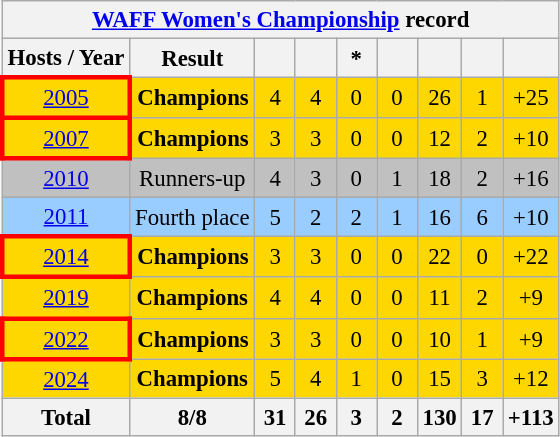<table class="wikitable" style="text-align: center;font-size:95%;">
<tr>
<th colspan=9><a href='#'>WAFF Women's Championship</a> record</th>
</tr>
<tr>
<th>Hosts / Year</th>
<th>Result</th>
<th width=20></th>
<th width=20></th>
<th width=20>*</th>
<th width=20></th>
<th width=20></th>
<th width=20></th>
<th width=20></th>
</tr>
<tr style="background:Gold;">
<td style="border: 3px solid red"> <a href='#'>2005</a></td>
<td><strong>Champions</strong></td>
<td>4</td>
<td>4</td>
<td>0</td>
<td>0</td>
<td>26</td>
<td>1</td>
<td>+25</td>
</tr>
<tr style="background:Gold;">
<td style="border: 3px solid red"> <a href='#'>2007</a></td>
<td><strong>Champions</strong></td>
<td>3</td>
<td>3</td>
<td>0</td>
<td>0</td>
<td>12</td>
<td>2</td>
<td>+10</td>
</tr>
<tr style="background:Silver;">
<td> <a href='#'>2010</a></td>
<td>Runners-up</td>
<td>4</td>
<td>3</td>
<td>0</td>
<td>1</td>
<td>18</td>
<td>2</td>
<td>+16</td>
</tr>
<tr style="background:#9acdff;">
<td> <a href='#'>2011</a></td>
<td>Fourth place</td>
<td>5</td>
<td>2</td>
<td>2</td>
<td>1</td>
<td>16</td>
<td>6</td>
<td>+10</td>
</tr>
<tr style="background:Gold;">
<td style="border: 3px solid red"> <a href='#'>2014</a></td>
<td><strong>Champions</strong></td>
<td>3</td>
<td>3</td>
<td>0</td>
<td>0</td>
<td>22</td>
<td>0</td>
<td>+22</td>
</tr>
<tr style="background:Gold;">
<td> <a href='#'>2019</a></td>
<td><strong>Champions</strong></td>
<td>4</td>
<td>4</td>
<td>0</td>
<td>0</td>
<td>11</td>
<td>2</td>
<td>+9</td>
</tr>
<tr style="background:Gold;">
<td style="border: 3px solid red"> <a href='#'>2022</a></td>
<td><strong>Champions</strong></td>
<td>3</td>
<td>3</td>
<td>0</td>
<td>0</td>
<td>10</td>
<td>1</td>
<td>+9</td>
</tr>
<tr style="background:Gold;">
<td> <a href='#'>2024</a></td>
<td><strong>Champions</strong></td>
<td>5</td>
<td>4</td>
<td>1</td>
<td>0</td>
<td>15</td>
<td>3</td>
<td>+12</td>
</tr>
<tr>
<th>Total</th>
<th>8/8</th>
<th>31</th>
<th>26</th>
<th>3</th>
<th>2</th>
<th>130</th>
<th>17</th>
<th>+113</th>
</tr>
</table>
